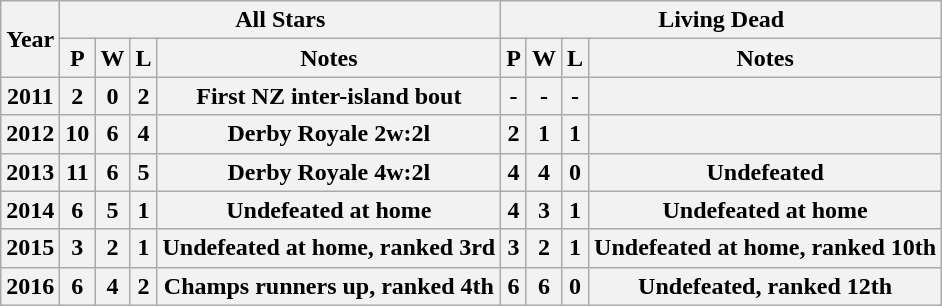<table class="wikitable">
<tr>
<th rowspan="2">Year</th>
<th colspan="4">All Stars</th>
<th colspan="4">Living Dead</th>
</tr>
<tr>
<th>P</th>
<th>W</th>
<th>L</th>
<th>Notes</th>
<th>P</th>
<th>W</th>
<th>L</th>
<th>Notes</th>
</tr>
<tr>
<th>2011</th>
<th>2</th>
<th>0</th>
<th>2</th>
<th>First NZ inter-island bout</th>
<th>-</th>
<th>-</th>
<th>-</th>
<th></th>
</tr>
<tr>
<th>2012</th>
<th>10</th>
<th>6</th>
<th>4</th>
<th>Derby Royale 2w:2l</th>
<th>2</th>
<th>1</th>
<th>1</th>
<th></th>
</tr>
<tr>
<th>2013</th>
<th>11</th>
<th>6</th>
<th>5</th>
<th>Derby Royale 4w:2l</th>
<th>4</th>
<th>4</th>
<th>0</th>
<th>Undefeated</th>
</tr>
<tr>
<th>2014</th>
<th>6</th>
<th>5</th>
<th>1</th>
<th>Undefeated at home</th>
<th>4</th>
<th>3</th>
<th>1</th>
<th>Undefeated at home</th>
</tr>
<tr>
<th>2015</th>
<th>3</th>
<th>2</th>
<th>1</th>
<th>Undefeated at home, ranked 3rd</th>
<th>3</th>
<th>2</th>
<th>1</th>
<th>Undefeated at home, ranked 10th</th>
</tr>
<tr>
<th>2016</th>
<th>6</th>
<th>4</th>
<th>2</th>
<th>Champs runners up, ranked 4th</th>
<th>6</th>
<th>6</th>
<th>0</th>
<th>Undefeated, ranked 12th</th>
</tr>
</table>
